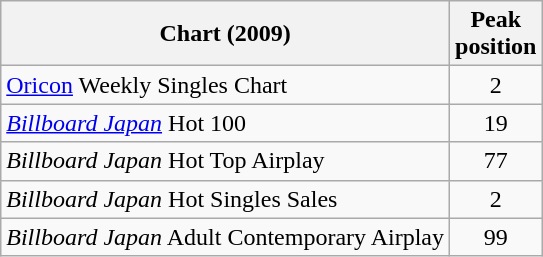<table class="wikitable sortable" border="1">
<tr>
<th>Chart (2009)</th>
<th>Peak<br>position</th>
</tr>
<tr>
<td><a href='#'>Oricon</a> Weekly Singles Chart</td>
<td style="text-align:center;">2</td>
</tr>
<tr>
<td><em><a href='#'>Billboard Japan</a></em> Hot 100</td>
<td style="text-align:center;">19</td>
</tr>
<tr>
<td><em>Billboard Japan</em> Hot Top Airplay</td>
<td style="text-align:center;">77</td>
</tr>
<tr>
<td><em>Billboard Japan</em> Hot Singles Sales</td>
<td style="text-align:center;">2</td>
</tr>
<tr>
<td><em>Billboard Japan</em> Adult Contemporary Airplay</td>
<td style="text-align:center;">99</td>
</tr>
</table>
